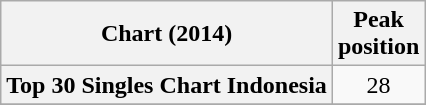<table class="wikitable sortable plainrowheaders">
<tr>
<th scope="col">Chart (2014)</th>
<th scope="col">Peak<br>position</th>
</tr>
<tr>
<th scope="row">Top 30 Singles Chart Indonesia</th>
<td style="text-align:center;">28</td>
</tr>
<tr>
</tr>
</table>
